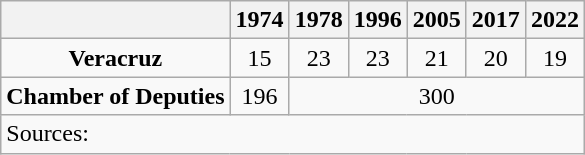<table class="wikitable" style="text-align: center">
<tr>
<th></th>
<th>1974</th>
<th>1978</th>
<th>1996</th>
<th>2005</th>
<th>2017</th>
<th>2022</th>
</tr>
<tr>
<td><strong>Veracruz</strong></td>
<td>15</td>
<td>23</td>
<td>23</td>
<td>21</td>
<td>20</td>
<td>19</td>
</tr>
<tr>
<td><strong>Chamber of Deputies</strong></td>
<td>196</td>
<td colspan=5>300</td>
</tr>
<tr>
<td colspan=7 style="text-align: left">Sources: </td>
</tr>
</table>
